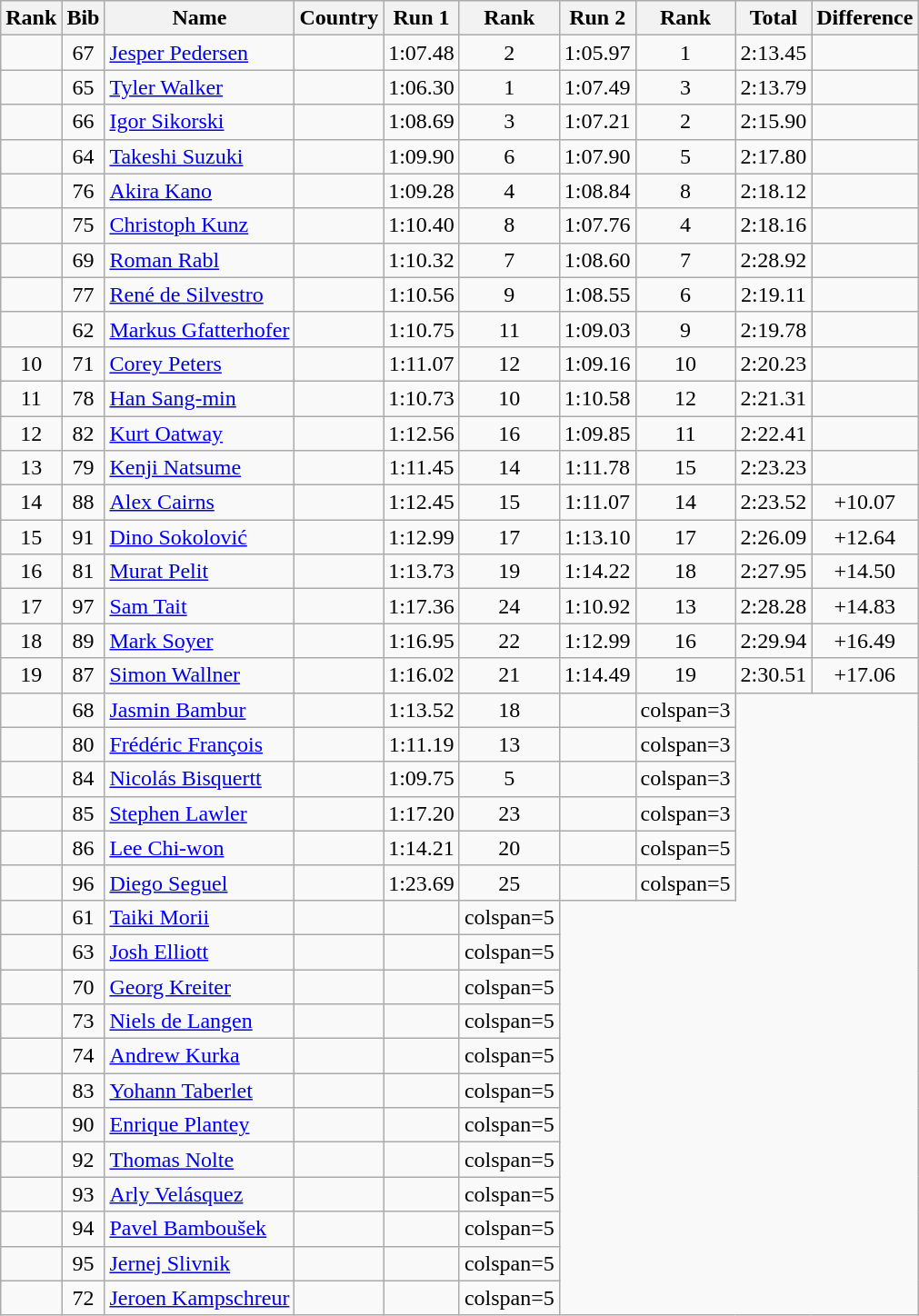<table class="wikitable sortable" style="text-align:center">
<tr>
<th>Rank</th>
<th>Bib</th>
<th>Name</th>
<th>Country</th>
<th>Run 1</th>
<th>Rank</th>
<th>Run 2</th>
<th>Rank</th>
<th>Total</th>
<th>Difference</th>
</tr>
<tr>
<td></td>
<td>67</td>
<td align="left"><a href='#'>Jesper Pedersen</a></td>
<td align="left"></td>
<td>1:07.48</td>
<td>2</td>
<td>1:05.97</td>
<td>1</td>
<td>2:13.45</td>
<td></td>
</tr>
<tr>
<td></td>
<td>65</td>
<td align="left"><a href='#'>Tyler Walker</a></td>
<td align="left"></td>
<td>1:06.30</td>
<td>1</td>
<td>1:07.49</td>
<td>3</td>
<td>2:13.79</td>
<td></td>
</tr>
<tr>
<td></td>
<td>66</td>
<td align="left"><a href='#'>Igor Sikorski</a></td>
<td align="left"></td>
<td>1:08.69</td>
<td>3</td>
<td>1:07.21</td>
<td>2</td>
<td>2:15.90</td>
<td></td>
</tr>
<tr>
<td></td>
<td>64</td>
<td align="left"><a href='#'>Takeshi Suzuki</a></td>
<td align="left"></td>
<td>1:09.90</td>
<td>6</td>
<td>1:07.90</td>
<td>5</td>
<td>2:17.80</td>
<td></td>
</tr>
<tr>
<td></td>
<td>76</td>
<td align="left"><a href='#'>Akira Kano</a></td>
<td align="left"></td>
<td>1:09.28</td>
<td>4</td>
<td>1:08.84</td>
<td>8</td>
<td>2:18.12</td>
<td></td>
</tr>
<tr>
<td></td>
<td>75</td>
<td align="left"><a href='#'>Christoph Kunz</a></td>
<td align="left"></td>
<td>1:10.40</td>
<td>8</td>
<td>1:07.76</td>
<td>4</td>
<td>2:18.16</td>
<td></td>
</tr>
<tr>
<td></td>
<td>69</td>
<td align="left"><a href='#'>Roman Rabl</a></td>
<td align="left"></td>
<td>1:10.32</td>
<td>7</td>
<td>1:08.60</td>
<td>7</td>
<td>2:28.92</td>
<td></td>
</tr>
<tr>
<td></td>
<td>77</td>
<td align="left"><a href='#'>René de Silvestro</a></td>
<td align="left"></td>
<td>1:10.56</td>
<td>9</td>
<td>1:08.55</td>
<td>6</td>
<td>2:19.11</td>
<td></td>
</tr>
<tr>
<td></td>
<td>62</td>
<td align="left"><a href='#'>Markus Gfatterhofer</a></td>
<td align="left"></td>
<td>1:10.75</td>
<td>11</td>
<td>1:09.03</td>
<td>9</td>
<td>2:19.78</td>
<td></td>
</tr>
<tr>
<td>10</td>
<td>71</td>
<td align="left"><a href='#'>Corey Peters</a></td>
<td align="left"></td>
<td>1:11.07</td>
<td>12</td>
<td>1:09.16</td>
<td>10</td>
<td>2:20.23</td>
<td></td>
</tr>
<tr>
<td>11</td>
<td>78</td>
<td align="left"><a href='#'>Han Sang-min</a></td>
<td align="left"></td>
<td>1:10.73</td>
<td>10</td>
<td>1:10.58</td>
<td>12</td>
<td>2:21.31</td>
<td></td>
</tr>
<tr>
<td>12</td>
<td>82</td>
<td align="left"><a href='#'>Kurt Oatway</a></td>
<td align="left"></td>
<td>1:12.56</td>
<td>16</td>
<td>1:09.85</td>
<td>11</td>
<td>2:22.41</td>
<td></td>
</tr>
<tr>
<td>13</td>
<td>79</td>
<td align="left"><a href='#'>Kenji Natsume</a></td>
<td align="left"></td>
<td>1:11.45</td>
<td>14</td>
<td>1:11.78</td>
<td>15</td>
<td>2:23.23</td>
<td></td>
</tr>
<tr>
<td>14</td>
<td>88</td>
<td align="left"><a href='#'>Alex Cairns</a></td>
<td align="left"></td>
<td>1:12.45</td>
<td>15</td>
<td>1:11.07</td>
<td>14</td>
<td>2:23.52</td>
<td>+10.07</td>
</tr>
<tr>
<td>15</td>
<td>91</td>
<td align="left"><a href='#'>Dino Sokolović</a></td>
<td align="left"></td>
<td>1:12.99</td>
<td>17</td>
<td>1:13.10</td>
<td>17</td>
<td>2:26.09</td>
<td>+12.64</td>
</tr>
<tr>
<td>16</td>
<td>81</td>
<td align="left"><a href='#'>Murat Pelit</a></td>
<td align="left"></td>
<td>1:13.73</td>
<td>19</td>
<td>1:14.22</td>
<td>18</td>
<td>2:27.95</td>
<td>+14.50</td>
</tr>
<tr>
<td>17</td>
<td>97</td>
<td align="left"><a href='#'>Sam Tait</a></td>
<td align="left"></td>
<td>1:17.36</td>
<td>24</td>
<td>1:10.92</td>
<td>13</td>
<td>2:28.28</td>
<td>+14.83</td>
</tr>
<tr>
<td>18</td>
<td>89</td>
<td align="left"><a href='#'>Mark Soyer</a></td>
<td align="left"></td>
<td>1:16.95</td>
<td>22</td>
<td>1:12.99</td>
<td>16</td>
<td>2:29.94</td>
<td>+16.49</td>
</tr>
<tr>
<td>19</td>
<td>87</td>
<td align="left"><a href='#'>Simon Wallner</a></td>
<td align="left"></td>
<td>1:16.02</td>
<td>21</td>
<td>1:14.49</td>
<td>19</td>
<td>2:30.51</td>
<td>+17.06</td>
</tr>
<tr>
<td></td>
<td>68</td>
<td align="left"><a href='#'>Jasmin Bambur</a></td>
<td align="left"></td>
<td>1:13.52</td>
<td>18</td>
<td></td>
<td>colspan=3 </td>
</tr>
<tr>
<td></td>
<td>80</td>
<td align="left"><a href='#'>Frédéric François</a></td>
<td align="left"></td>
<td>1:11.19</td>
<td>13</td>
<td></td>
<td>colspan=3 </td>
</tr>
<tr>
<td></td>
<td>84</td>
<td align="left"><a href='#'>Nicolás Bisquertt</a></td>
<td align="left"></td>
<td>1:09.75</td>
<td>5</td>
<td></td>
<td>colspan=3 </td>
</tr>
<tr>
<td></td>
<td>85</td>
<td align="left"><a href='#'>Stephen Lawler</a></td>
<td align="left"></td>
<td>1:17.20</td>
<td>23</td>
<td></td>
<td>colspan=3 </td>
</tr>
<tr>
<td></td>
<td>86</td>
<td align="left"><a href='#'>Lee Chi-won</a></td>
<td align="left"></td>
<td>1:14.21</td>
<td>20</td>
<td></td>
<td>colspan=5 </td>
</tr>
<tr>
<td></td>
<td>96</td>
<td align="left"><a href='#'>Diego Seguel</a></td>
<td align="left"></td>
<td>1:23.69</td>
<td>25</td>
<td></td>
<td>colspan=5 </td>
</tr>
<tr>
<td></td>
<td>61</td>
<td align="left"><a href='#'>Taiki Morii</a></td>
<td align="left"></td>
<td></td>
<td>colspan=5 </td>
</tr>
<tr>
<td></td>
<td>63</td>
<td align="left"><a href='#'>Josh Elliott</a></td>
<td align="left"></td>
<td></td>
<td>colspan=5 </td>
</tr>
<tr>
<td></td>
<td>70</td>
<td align="left"><a href='#'>Georg Kreiter</a></td>
<td align="left"></td>
<td></td>
<td>colspan=5 </td>
</tr>
<tr>
<td></td>
<td>73</td>
<td align="left"><a href='#'>Niels de Langen</a></td>
<td align="left"></td>
<td></td>
<td>colspan=5 </td>
</tr>
<tr>
<td></td>
<td>74</td>
<td align="left"><a href='#'>Andrew Kurka</a></td>
<td align="left"></td>
<td></td>
<td>colspan=5 </td>
</tr>
<tr>
<td></td>
<td>83</td>
<td align="left"><a href='#'>Yohann Taberlet</a></td>
<td align="left"></td>
<td></td>
<td>colspan=5 </td>
</tr>
<tr>
<td></td>
<td>90</td>
<td align="left"><a href='#'>Enrique Plantey</a></td>
<td align="left"></td>
<td></td>
<td>colspan=5 </td>
</tr>
<tr>
<td></td>
<td>92</td>
<td align="left"><a href='#'>Thomas Nolte</a></td>
<td align="left"></td>
<td></td>
<td>colspan=5 </td>
</tr>
<tr>
<td></td>
<td>93</td>
<td align="left"><a href='#'>Arly Velásquez</a></td>
<td align="left"></td>
<td></td>
<td>colspan=5 </td>
</tr>
<tr>
<td></td>
<td>94</td>
<td align="left"><a href='#'>Pavel Bamboušek</a></td>
<td align="left"></td>
<td></td>
<td>colspan=5 </td>
</tr>
<tr>
<td></td>
<td>95</td>
<td align="left"><a href='#'>Jernej Slivnik</a></td>
<td align="left"></td>
<td></td>
<td>colspan=5 </td>
</tr>
<tr>
<td></td>
<td>72</td>
<td align="left"><a href='#'>Jeroen Kampschreur</a></td>
<td align="left"></td>
<td></td>
<td>colspan=5 </td>
</tr>
</table>
